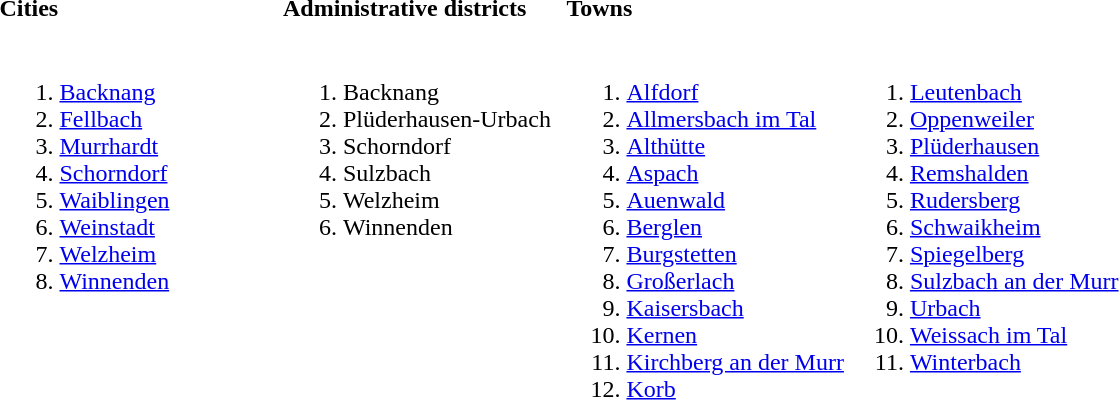<table>
<tr>
<th width=25% align=left>Cities</th>
<th width=25% align=left>Administrative districts</th>
<th width=25% align=left>Towns</th>
<th width=25% align=left></th>
</tr>
<tr valign=top>
<td><br><ol><li><a href='#'>Backnang</a></li><li><a href='#'>Fellbach</a></li><li><a href='#'>Murrhardt</a></li><li><a href='#'>Schorndorf</a></li><li><a href='#'>Waiblingen</a></li><li><a href='#'>Weinstadt</a></li><li><a href='#'>Welzheim</a></li><li><a href='#'>Winnenden</a></li></ol></td>
<td><br><ol><li>Backnang</li><li>Plüderhausen-Urbach</li><li>Schorndorf</li><li>Sulzbach</li><li>Welzheim</li><li>Winnenden</li></ol></td>
<td><br><ol><li><a href='#'>Alfdorf</a></li><li><a href='#'>Allmersbach im Tal</a></li><li><a href='#'>Althütte</a></li><li><a href='#'>Aspach</a></li><li><a href='#'>Auenwald</a></li><li><a href='#'>Berglen</a></li><li><a href='#'>Burgstetten</a></li><li><a href='#'>Großerlach</a></li><li><a href='#'>Kaisersbach</a></li><li><a href='#'>Kernen</a></li><li><a href='#'>Kirchberg an der Murr</a></li><li><a href='#'>Korb</a></li></ol></td>
<td><br><ol>
<li><a href='#'>Leutenbach</a>
<li><a href='#'>Oppenweiler</a>
<li><a href='#'>Plüderhausen</a>
<li><a href='#'>Remshalden</a>
<li><a href='#'>Rudersberg</a>
<li><a href='#'>Schwaikheim</a>
<li><a href='#'>Spiegelberg</a>
<li><a href='#'>Sulzbach an der Murr</a>
<li><a href='#'>Urbach</a>
<li><a href='#'>Weissach im Tal</a>
<li><a href='#'>Winterbach</a>
</ol></td>
</tr>
</table>
